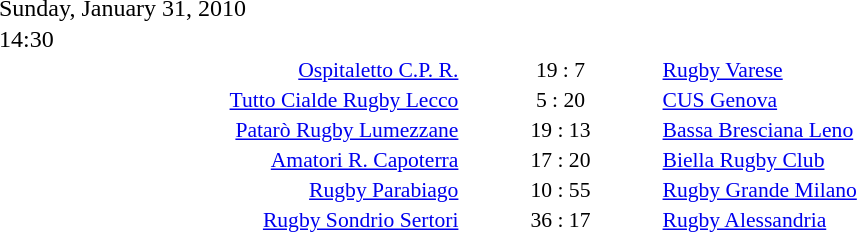<table style="width:70%;" cellspacing="1">
<tr>
<th width=35%></th>
<th width=15%></th>
<th></th>
</tr>
<tr>
<td>Sunday, January 31, 2010</td>
</tr>
<tr>
<td>14:30</td>
</tr>
<tr style=font-size:90%>
<td align=right><a href='#'>Ospitaletto C.P. R.</a></td>
<td align=center>19 : 7</td>
<td><a href='#'>Rugby Varese</a></td>
</tr>
<tr style=font-size:90%>
<td align=right><a href='#'>Tutto Cialde Rugby Lecco</a></td>
<td align=center>5 : 20</td>
<td><a href='#'>CUS Genova</a></td>
</tr>
<tr style=font-size:90%>
<td align=right><a href='#'>Patarò Rugby Lumezzane</a></td>
<td align=center>19 : 13</td>
<td><a href='#'>Bassa Bresciana Leno</a></td>
</tr>
<tr style=font-size:90%>
<td align=right><a href='#'>Amatori R. Capoterra</a></td>
<td align=center>17 : 20</td>
<td><a href='#'>Biella Rugby Club</a></td>
</tr>
<tr style=font-size:90%>
<td align=right><a href='#'>Rugby Parabiago</a></td>
<td align=center>10 : 55</td>
<td><a href='#'>Rugby Grande Milano</a></td>
</tr>
<tr style=font-size:90%>
<td align=right><a href='#'>Rugby Sondrio Sertori</a></td>
<td align=center>36 : 17</td>
<td><a href='#'>Rugby Alessandria</a></td>
</tr>
</table>
